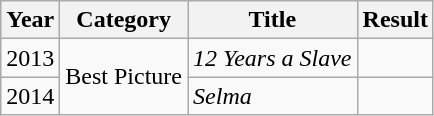<table class="wikitable" style="font-size: 100%">
<tr>
<th>Year</th>
<th>Category</th>
<th>Title</th>
<th>Result</th>
</tr>
<tr>
<td style="text-align:center;">2013</td>
<td rowspan="2">Best Picture</td>
<td><em>12 Years a Slave</em></td>
<td></td>
</tr>
<tr>
<td style="text-align:center;">2014</td>
<td><em>Selma</em></td>
<td></td>
</tr>
</table>
